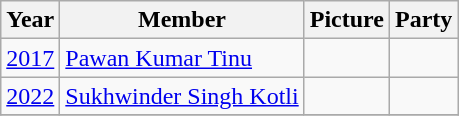<table class="wikitable sortable">
<tr>
<th>Year</th>
<th>Member</th>
<th>Picture</th>
<th colspan="2">Party</th>
</tr>
<tr>
<td><a href='#'>2017</a></td>
<td rowspan=1><a href='#'>Pawan Kumar Tinu</a></td>
<td rowspan=1></td>
<td></td>
</tr>
<tr>
<td><a href='#'>2022</a></td>
<td rowspan=1><a href='#'>Sukhwinder Singh Kotli</a></td>
<td rowspan=1></td>
<td></td>
</tr>
<tr>
</tr>
</table>
